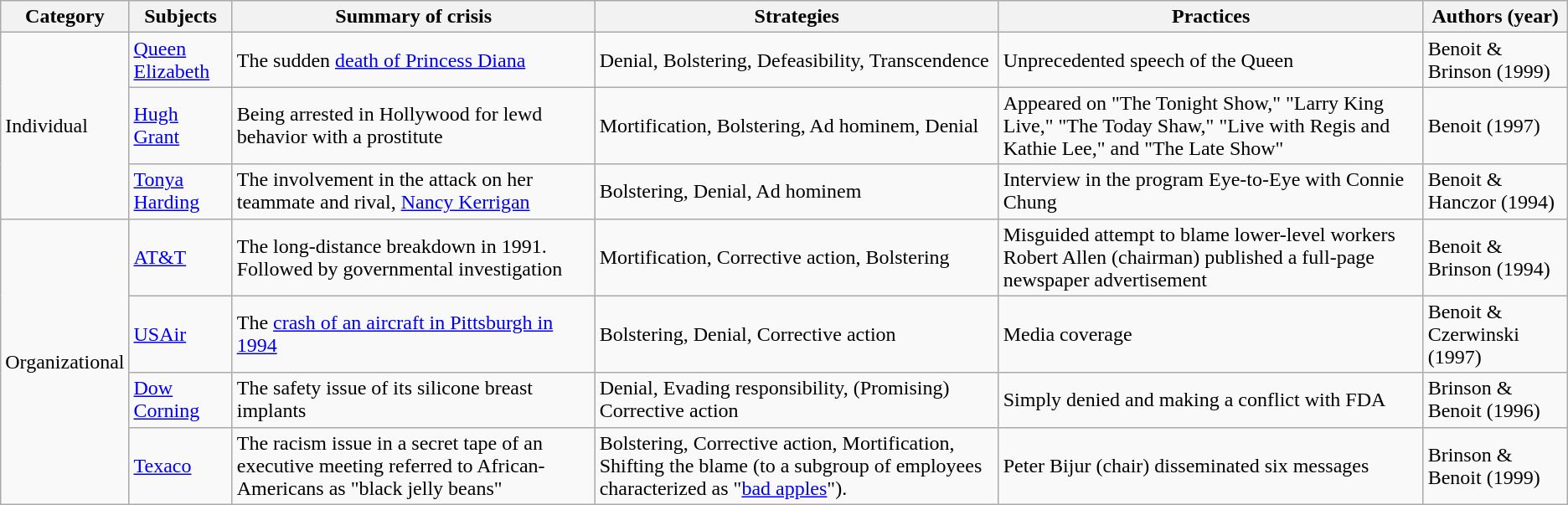<table class="wikitable">
<tr>
<th>Category</th>
<th>Subjects</th>
<th>Summary of crisis</th>
<th>Strategies</th>
<th>Practices</th>
<th>Authors (year)</th>
</tr>
<tr>
<td rowspan="3">Individual</td>
<td><a href='#'>Queen Elizabeth</a></td>
<td>The sudden <a href='#'>death of Princess Diana</a></td>
<td>Denial, Bolstering, Defeasibility, Transcendence</td>
<td>Unprecedented speech of the Queen</td>
<td>Benoit & Brinson (1999)</td>
</tr>
<tr>
<td><a href='#'>Hugh Grant</a></td>
<td>Being arrested in Hollywood for lewd behavior with a prostitute</td>
<td>Mortification, Bolstering, Ad hominem, Denial</td>
<td>Appeared on "The Tonight Show," "Larry King Live," "The Today Shaw," "Live with Regis and Kathie Lee," and "The Late Show"</td>
<td>Benoit (1997)</td>
</tr>
<tr>
<td><a href='#'>Tonya Harding</a></td>
<td>The involvement in the attack on her teammate and rival, <a href='#'>Nancy Kerrigan</a></td>
<td>Bolstering, Denial, Ad hominem</td>
<td>Interview in the program Eye-to-Eye with Connie Chung</td>
<td>Benoit & Hanczor (1994)</td>
</tr>
<tr>
<td rowspan="4">Organizational</td>
<td><a href='#'>AT&T</a></td>
<td>The long-distance breakdown in 1991. Followed by governmental investigation</td>
<td>Mortification, Corrective action, Bolstering</td>
<td>Misguided attempt to blame lower-level workers<br>Robert Allen (chairman) published a full-page newspaper advertisement</td>
<td>Benoit & Brinson (1994)</td>
</tr>
<tr>
<td><a href='#'>USAir</a></td>
<td>The <a href='#'>crash of an aircraft in Pittsburgh in 1994</a></td>
<td>Bolstering, Denial, Corrective action</td>
<td>Media coverage</td>
<td>Benoit & Czerwinski (1997)</td>
</tr>
<tr>
<td><a href='#'>Dow Corning</a></td>
<td>The safety issue of its silicone breast implants</td>
<td>Denial, Evading responsibility, (Promising) Corrective action</td>
<td>Simply denied and making a conflict with FDA</td>
<td>Brinson & Benoit (1996)</td>
</tr>
<tr>
<td><a href='#'>Texaco</a></td>
<td>The racism issue in a secret tape of an executive meeting referred to African-Americans as "black jelly beans"</td>
<td>Bolstering, Corrective action, Mortification, Shifting the blame (to a subgroup of employees characterized as "<a href='#'>bad apples</a>").</td>
<td>Peter Bijur (chair) disseminated six messages</td>
<td>Brinson & Benoit (1999)</td>
</tr>
</table>
